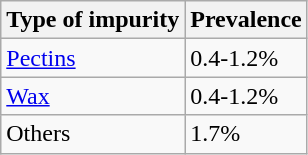<table class="wikitable">
<tr>
<th>Type of impurity</th>
<th>Prevalence</th>
</tr>
<tr>
<td><a href='#'>Pectins</a></td>
<td>0.4-1.2%</td>
</tr>
<tr>
<td><a href='#'>Wax</a></td>
<td>0.4-1.2%</td>
</tr>
<tr>
<td>Others</td>
<td>1.7%</td>
</tr>
</table>
